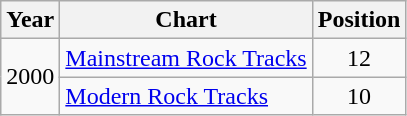<table class="wikitable">
<tr>
<th>Year</th>
<th>Chart</th>
<th>Position</th>
</tr>
<tr>
<td rowspan="2">2000</td>
<td><a href='#'>Mainstream Rock Tracks</a></td>
<td align="center">12</td>
</tr>
<tr>
<td><a href='#'>Modern Rock Tracks</a></td>
<td align="center">10</td>
</tr>
</table>
